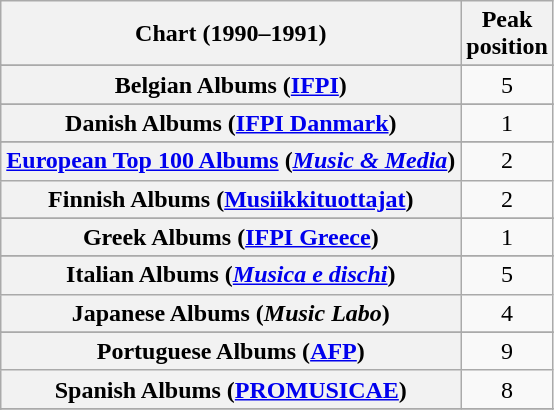<table class="wikitable sortable plainrowheaders" style="text-align:center">
<tr>
<th scope="col">Chart (1990–1991)</th>
<th scope="col">Peak<br>position</th>
</tr>
<tr>
</tr>
<tr>
</tr>
<tr>
<th scope="row">Belgian Albums (<a href='#'>IFPI</a>)</th>
<td>5</td>
</tr>
<tr>
</tr>
<tr>
<th scope="row">Danish Albums (<a href='#'>IFPI Danmark</a>)</th>
<td>1</td>
</tr>
<tr>
</tr>
<tr>
<th scope="row"><a href='#'>European Top 100 Albums</a> (<em><a href='#'>Music & Media</a></em>)</th>
<td>2</td>
</tr>
<tr>
<th scope="row">Finnish Albums (<a href='#'>Musiikkituottajat</a>)</th>
<td>2</td>
</tr>
<tr>
</tr>
<tr>
<th scope="row">Greek Albums (<a href='#'>IFPI Greece</a>)</th>
<td>1</td>
</tr>
<tr>
</tr>
<tr>
<th scope="row">Italian Albums (<em><a href='#'>Musica e dischi</a></em>)</th>
<td>5</td>
</tr>
<tr>
<th scope="row">Japanese Albums (<em>Music Labo</em>)</th>
<td>4</td>
</tr>
<tr>
</tr>
<tr>
</tr>
<tr>
<th scope="row">Portuguese Albums (<a href='#'>AFP</a>)</th>
<td>9</td>
</tr>
<tr>
<th scope="row">Spanish Albums (<a href='#'>PROMUSICAE</a>)</th>
<td>8</td>
</tr>
<tr>
</tr>
<tr>
</tr>
<tr>
</tr>
<tr>
</tr>
<tr>
</tr>
</table>
